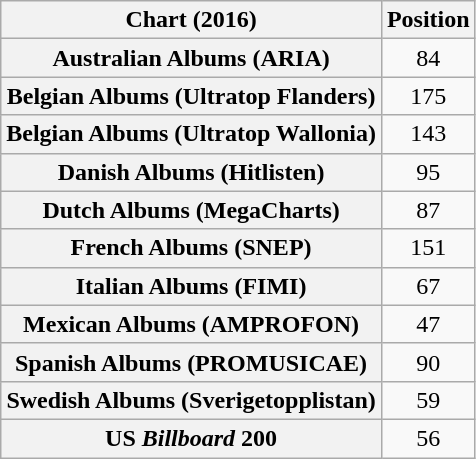<table class="wikitable sortable plainrowheaders" style="text-align:center">
<tr>
<th scope="col">Chart (2016)</th>
<th scope="col">Position</th>
</tr>
<tr>
<th scope="row">Australian Albums (ARIA)</th>
<td>84</td>
</tr>
<tr>
<th scope="row">Belgian Albums (Ultratop Flanders)</th>
<td>175</td>
</tr>
<tr>
<th scope="row">Belgian Albums (Ultratop Wallonia)</th>
<td>143</td>
</tr>
<tr>
<th scope="row">Danish Albums (Hitlisten)</th>
<td>95</td>
</tr>
<tr>
<th scope="row">Dutch Albums (MegaCharts)</th>
<td>87</td>
</tr>
<tr>
<th scope="row">French Albums (SNEP)</th>
<td>151</td>
</tr>
<tr>
<th scope="row">Italian Albums (FIMI)</th>
<td>67</td>
</tr>
<tr>
<th scope="row">Mexican Albums (AMPROFON)</th>
<td>47</td>
</tr>
<tr>
<th scope="row">Spanish Albums (PROMUSICAE)</th>
<td>90</td>
</tr>
<tr>
<th scope="row">Swedish Albums (Sverigetopplistan)</th>
<td>59</td>
</tr>
<tr>
<th scope="row">US <em>Billboard</em> 200</th>
<td>56</td>
</tr>
</table>
